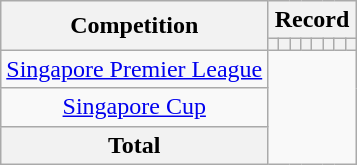<table class="wikitable" style="text-align: center">
<tr>
<th rowspan=2>Competition</th>
<th colspan=8>Record</th>
</tr>
<tr>
<th></th>
<th></th>
<th></th>
<th></th>
<th></th>
<th></th>
<th></th>
<th></th>
</tr>
<tr>
<td><a href='#'>Singapore Premier League</a><br></td>
</tr>
<tr>
<td><a href='#'>Singapore Cup</a><br></td>
</tr>
<tr>
<th>Total<br></th>
</tr>
</table>
